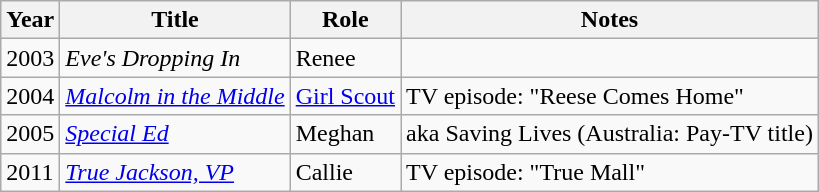<table class="wikitable">
<tr>
<th>Year</th>
<th>Title</th>
<th>Role</th>
<th>Notes</th>
</tr>
<tr>
<td>2003</td>
<td><em>Eve's Dropping In</em></td>
<td>Renee</td>
<td></td>
</tr>
<tr>
<td>2004</td>
<td><em><a href='#'>Malcolm in the Middle</a></em></td>
<td><a href='#'>Girl Scout</a></td>
<td>TV episode: "Reese Comes Home"</td>
</tr>
<tr>
<td>2005</td>
<td><em><a href='#'>Special Ed</a></em></td>
<td>Meghan</td>
<td>aka Saving Lives (Australia: Pay-TV title)</td>
</tr>
<tr>
<td>2011</td>
<td><em><a href='#'>True Jackson, VP</a></em></td>
<td>Callie</td>
<td>TV episode: "True Mall"</td>
</tr>
</table>
